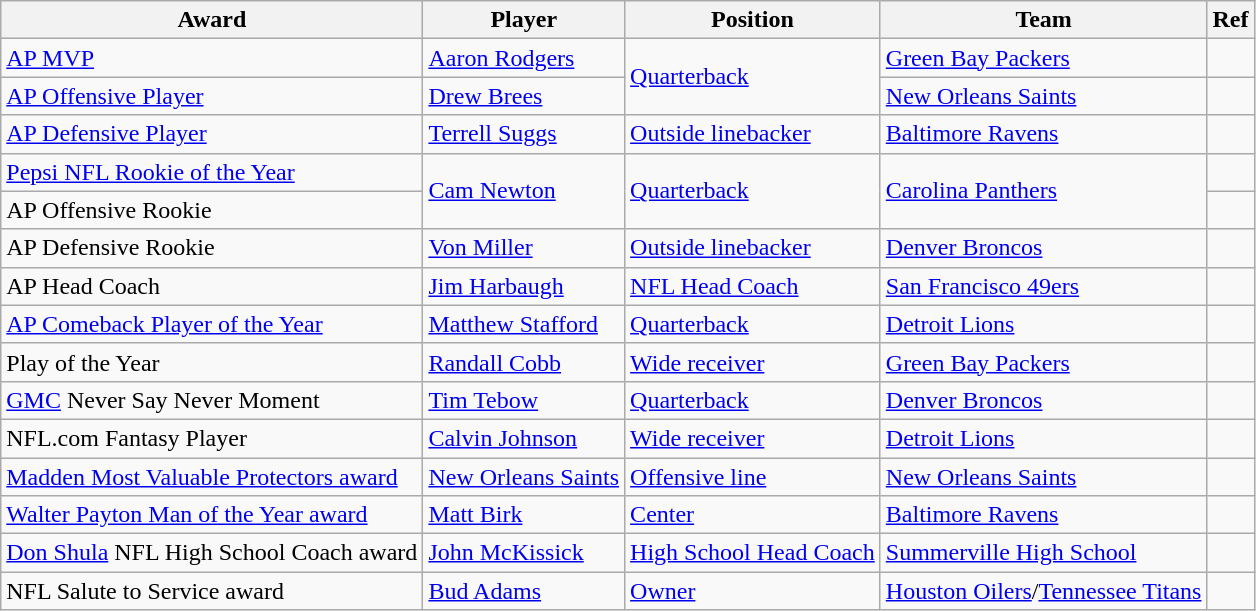<table class="wikitable sortable">
<tr>
<th>Award</th>
<th>Player</th>
<th>Position</th>
<th>Team</th>
<th class=unsortable>Ref</th>
</tr>
<tr>
<td><a href='#'>AP MVP</a></td>
<td><a href='#'>Aaron Rodgers</a></td>
<td rowspan="2"><a href='#'>Quarterback</a></td>
<td><a href='#'>Green Bay Packers</a></td>
<td></td>
</tr>
<tr>
<td><a href='#'>AP Offensive Player</a></td>
<td><a href='#'>Drew Brees</a></td>
<td><a href='#'>New Orleans Saints</a></td>
<td></td>
</tr>
<tr>
<td><a href='#'>AP Defensive Player</a></td>
<td><a href='#'>Terrell Suggs</a></td>
<td><a href='#'>Outside linebacker</a></td>
<td><a href='#'>Baltimore Ravens</a></td>
<td></td>
</tr>
<tr>
<td><a href='#'>Pepsi NFL Rookie of the Year</a></td>
<td rowspan="2"><a href='#'>Cam Newton</a></td>
<td rowspan="2"><a href='#'>Quarterback</a></td>
<td rowspan="2"><a href='#'>Carolina Panthers</a></td>
<td></td>
</tr>
<tr>
<td>AP Offensive Rookie</td>
<td></td>
</tr>
<tr>
<td>AP Defensive Rookie</td>
<td><a href='#'>Von Miller</a></td>
<td><a href='#'>Outside linebacker</a></td>
<td><a href='#'>Denver Broncos</a></td>
<td></td>
</tr>
<tr>
<td>AP Head Coach</td>
<td><a href='#'>Jim Harbaugh</a></td>
<td><a href='#'>NFL Head Coach</a></td>
<td><a href='#'>San Francisco 49ers</a></td>
<td></td>
</tr>
<tr>
<td><a href='#'>AP Comeback Player of the Year</a></td>
<td><a href='#'>Matthew Stafford</a></td>
<td><a href='#'>Quarterback</a></td>
<td><a href='#'>Detroit Lions</a></td>
<td></td>
</tr>
<tr>
<td>Play of the Year</td>
<td><a href='#'>Randall Cobb</a></td>
<td><a href='#'>Wide receiver</a></td>
<td><a href='#'>Green Bay Packers</a></td>
<td></td>
</tr>
<tr>
<td><a href='#'>GMC</a> Never Say Never Moment</td>
<td><a href='#'>Tim Tebow</a></td>
<td><a href='#'>Quarterback</a></td>
<td><a href='#'>Denver Broncos</a></td>
<td></td>
</tr>
<tr>
<td>NFL.com Fantasy Player</td>
<td><a href='#'>Calvin Johnson</a></td>
<td><a href='#'>Wide receiver</a></td>
<td><a href='#'>Detroit Lions</a></td>
<td></td>
</tr>
<tr>
<td><a href='#'>Madden Most Valuable Protectors award</a></td>
<td><a href='#'>New Orleans Saints</a></td>
<td><a href='#'>Offensive line</a></td>
<td><a href='#'>New Orleans Saints</a></td>
<td></td>
</tr>
<tr>
<td><a href='#'>Walter Payton Man of the Year award</a></td>
<td><a href='#'>Matt Birk</a></td>
<td><a href='#'>Center</a></td>
<td><a href='#'>Baltimore Ravens</a></td>
<td></td>
</tr>
<tr>
<td><a href='#'>Don Shula</a> NFL High School Coach award</td>
<td><a href='#'>John McKissick</a></td>
<td><a href='#'>High School Head Coach</a></td>
<td><a href='#'>Summerville High School</a></td>
<td></td>
</tr>
<tr>
<td>NFL Salute to Service award</td>
<td><a href='#'>Bud Adams</a></td>
<td><a href='#'>Owner</a></td>
<td><a href='#'>Houston Oilers</a>/<a href='#'>Tennessee Titans</a></td>
<td></td>
</tr>
</table>
